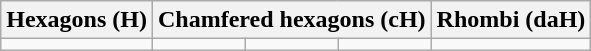<table class=wikitable>
<tr>
<th>Hexagons (H)</th>
<th colspan=3>Chamfered hexagons (cH)</th>
<th>Rhombi (daH)</th>
</tr>
<tr>
<td></td>
<td></td>
<td></td>
<td></td>
<td></td>
</tr>
</table>
